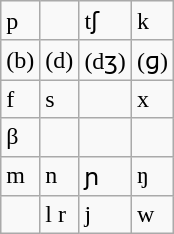<table class="IPA wikitable">
<tr>
<td>p</td>
<td></td>
<td>tʃ</td>
<td>k</td>
</tr>
<tr>
<td>(b)</td>
<td>(d)</td>
<td>(dʒ)</td>
<td>(ɡ)</td>
</tr>
<tr>
<td>f</td>
<td>s</td>
<td></td>
<td>x</td>
</tr>
<tr>
<td>β</td>
<td></td>
<td></td>
<td></td>
</tr>
<tr>
<td>m</td>
<td>n</td>
<td>ɲ</td>
<td>ŋ</td>
</tr>
<tr>
<td></td>
<td>l r</td>
<td>j</td>
<td>w</td>
</tr>
</table>
